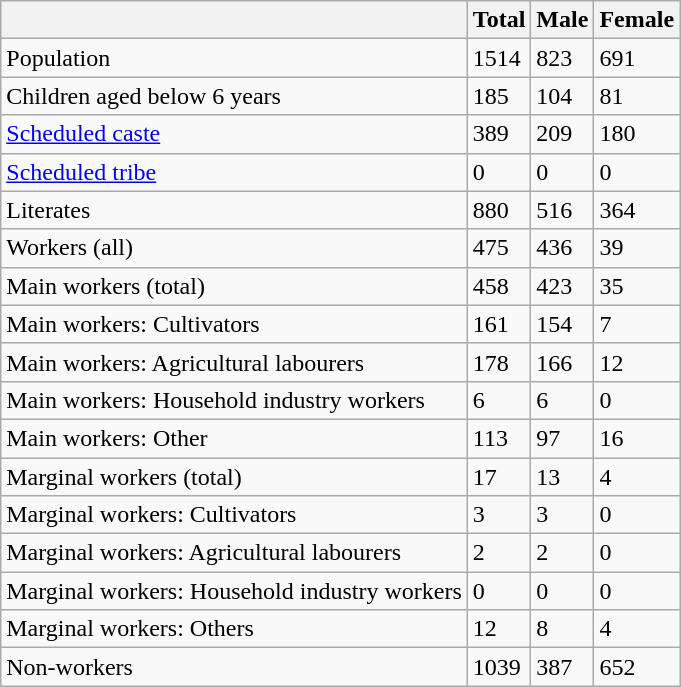<table class="wikitable sortable">
<tr>
<th></th>
<th>Total</th>
<th>Male</th>
<th>Female</th>
</tr>
<tr>
<td>Population</td>
<td>1514</td>
<td>823</td>
<td>691</td>
</tr>
<tr>
<td>Children aged below 6 years</td>
<td>185</td>
<td>104</td>
<td>81</td>
</tr>
<tr>
<td><a href='#'>Scheduled caste</a></td>
<td>389</td>
<td>209</td>
<td>180</td>
</tr>
<tr>
<td><a href='#'>Scheduled tribe</a></td>
<td>0</td>
<td>0</td>
<td>0</td>
</tr>
<tr>
<td>Literates</td>
<td>880</td>
<td>516</td>
<td>364</td>
</tr>
<tr>
<td>Workers (all)</td>
<td>475</td>
<td>436</td>
<td>39</td>
</tr>
<tr>
<td>Main workers (total)</td>
<td>458</td>
<td>423</td>
<td>35</td>
</tr>
<tr>
<td>Main workers: Cultivators</td>
<td>161</td>
<td>154</td>
<td>7</td>
</tr>
<tr>
<td>Main workers: Agricultural labourers</td>
<td>178</td>
<td>166</td>
<td>12</td>
</tr>
<tr>
<td>Main workers: Household industry workers</td>
<td>6</td>
<td>6</td>
<td>0</td>
</tr>
<tr>
<td>Main workers: Other</td>
<td>113</td>
<td>97</td>
<td>16</td>
</tr>
<tr>
<td>Marginal workers (total)</td>
<td>17</td>
<td>13</td>
<td>4</td>
</tr>
<tr>
<td>Marginal workers: Cultivators</td>
<td>3</td>
<td>3</td>
<td>0</td>
</tr>
<tr>
<td>Marginal workers: Agricultural labourers</td>
<td>2</td>
<td>2</td>
<td>0</td>
</tr>
<tr>
<td>Marginal workers: Household industry workers</td>
<td>0</td>
<td>0</td>
<td>0</td>
</tr>
<tr>
<td>Marginal workers: Others</td>
<td>12</td>
<td>8</td>
<td>4</td>
</tr>
<tr>
<td>Non-workers</td>
<td>1039</td>
<td>387</td>
<td>652</td>
</tr>
</table>
